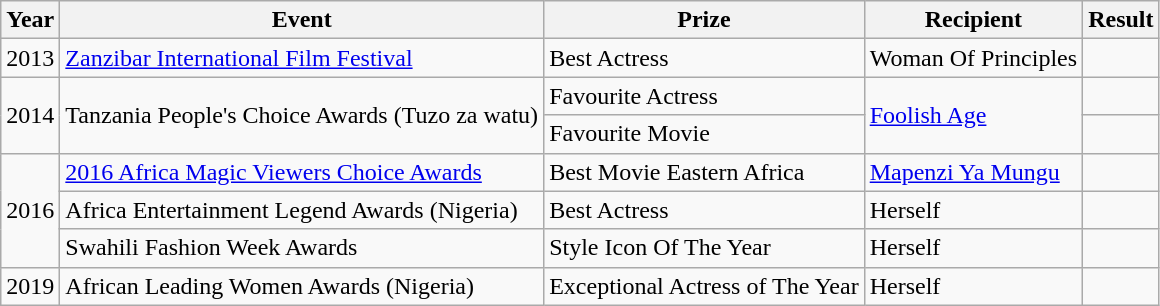<table class="wikitable">
<tr>
<th>Year</th>
<th>Event</th>
<th>Prize</th>
<th>Recipient</th>
<th>Result</th>
</tr>
<tr>
<td>2013</td>
<td><a href='#'>Zanzibar International Film Festival</a></td>
<td>Best Actress</td>
<td>Woman Of Principles</td>
<td></td>
</tr>
<tr>
<td rowspan=2>2014</td>
<td rowspan=2>Tanzania People's Choice Awards (Tuzo za watu)</td>
<td>Favourite Actress</td>
<td rowspan=2><a href='#'>Foolish Age</a></td>
<td></td>
</tr>
<tr>
<td>Favourite Movie</td>
<td></td>
</tr>
<tr>
<td rowspan=3>2016</td>
<td><a href='#'>2016 Africa Magic Viewers Choice Awards</a></td>
<td>Best Movie Eastern  Africa</td>
<td><a href='#'>Mapenzi Ya Mungu</a></td>
<td></td>
</tr>
<tr>
<td>Africa Entertainment Legend Awards (Nigeria)</td>
<td>Best Actress</td>
<td>Herself</td>
<td></td>
</tr>
<tr>
<td>Swahili Fashion Week Awards</td>
<td>Style Icon Of The Year</td>
<td>Herself</td>
<td></td>
</tr>
<tr>
<td>2019</td>
<td>African Leading Women Awards (Nigeria)</td>
<td>Exceptional Actress of The Year</td>
<td>Herself</td>
<td></td>
</tr>
</table>
